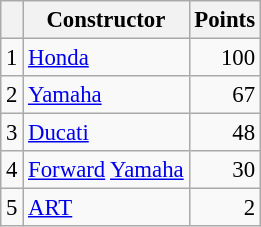<table class="wikitable" style="font-size: 95%;">
<tr>
<th></th>
<th>Constructor</th>
<th>Points</th>
</tr>
<tr>
<td align=center>1</td>
<td> <a href='#'>Honda</a></td>
<td align=right>100</td>
</tr>
<tr>
<td align=center>2</td>
<td> <a href='#'>Yamaha</a></td>
<td align=right>67</td>
</tr>
<tr>
<td align=center>3</td>
<td> <a href='#'>Ducati</a></td>
<td align=right>48</td>
</tr>
<tr>
<td align=center>4</td>
<td> <a href='#'>Forward</a> <a href='#'>Yamaha</a></td>
<td align=right>30</td>
</tr>
<tr>
<td align=center>5</td>
<td> <a href='#'>ART</a></td>
<td align=right>2</td>
</tr>
</table>
